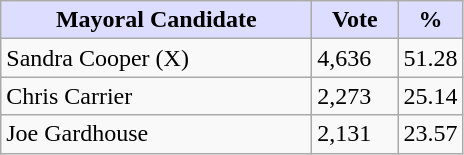<table class="wikitable">
<tr>
<th style="background:#ddf; width:200px;">Mayoral Candidate</th>
<th style="background:#ddf; width:50px;">Vote</th>
<th style="background:#ddf; width:30px;">%</th>
</tr>
<tr>
<td>Sandra Cooper (X)</td>
<td>4,636</td>
<td>51.28</td>
</tr>
<tr>
<td>Chris Carrier</td>
<td>2,273</td>
<td>25.14</td>
</tr>
<tr>
<td>Joe Gardhouse</td>
<td>2,131</td>
<td>23.57</td>
</tr>
</table>
